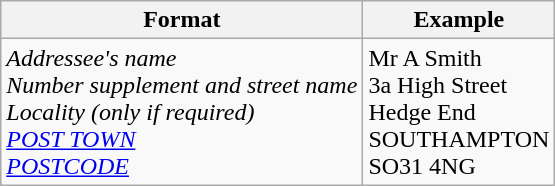<table class="wikitable">
<tr>
<th>Format</th>
<th>Example</th>
</tr>
<tr>
<td><em>Addressee's name</em> <br> <em>Number supplement and street name</em> <br> <em>Locality (only if required)</em> <br> <em><a href='#'>POST TOWN</a></em> <br> <em><a href='#'>POSTCODE</a></em></td>
<td>Mr A Smith <br> 3a High Street <br> Hedge End <br> SOUTHAMPTON <br> SO31 4NG</td>
</tr>
</table>
